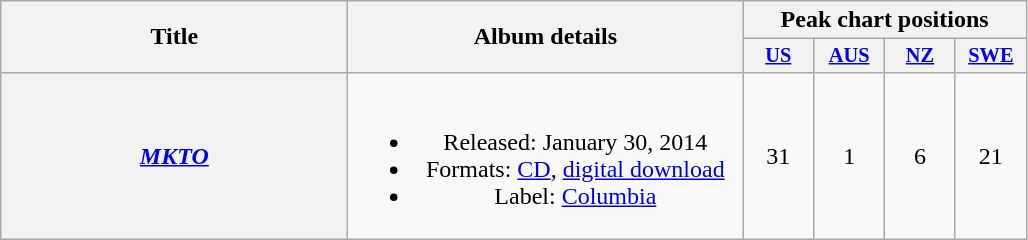<table class="wikitable plainrowheaders" style="text-align:center;">
<tr>
<th scope="col" rowspan="2" style="width:14em;">Title</th>
<th scope="col" rowspan="2" style="width:16em;">Album details</th>
<th scope="col" colspan="4">Peak chart positions</th>
</tr>
<tr>
<th scope="col" style="width:3em;font-size:85%;"><a href='#'>US</a><br></th>
<th scope="col" style="width:3em;font-size:85%;"><a href='#'>AUS</a><br></th>
<th scope="col" style="width:3em;font-size:85%;"><a href='#'>NZ</a><br></th>
<th scope="col" style="width:3em;font-size:85%;"><a href='#'>SWE</a><br></th>
</tr>
<tr>
<th scope="row"><em><a href='#'>MKTO</a></em></th>
<td><br><ul><li>Released: January 30, 2014</li><li>Formats: <a href='#'>CD</a>, <a href='#'>digital download</a></li><li>Label: <a href='#'>Columbia</a></li></ul></td>
<td>31</td>
<td>1</td>
<td>6</td>
<td>21</td>
</tr>
</table>
